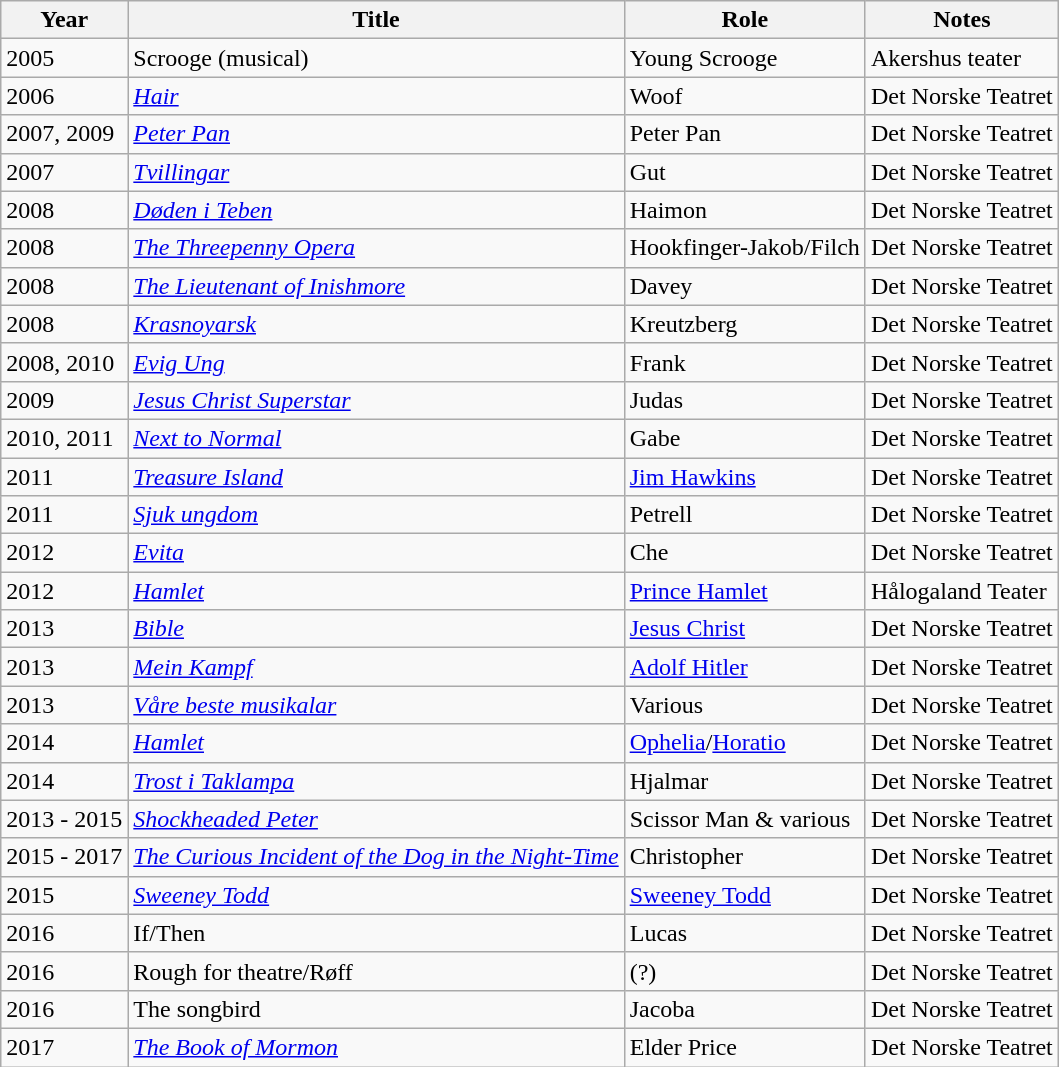<table class="wikitable sortable">
<tr>
<th>Year</th>
<th>Title</th>
<th>Role</th>
<th class="unsortable">Notes</th>
</tr>
<tr>
<td>2005</td>
<td>Scrooge (musical)</td>
<td>Young Scrooge</td>
<td>Akershus teater</td>
</tr>
<tr>
<td>2006</td>
<td><em><a href='#'>Hair</a></em></td>
<td>Woof</td>
<td>Det Norske Teatret</td>
</tr>
<tr>
<td>2007, 2009</td>
<td><em><a href='#'>Peter Pan</a></em></td>
<td>Peter Pan</td>
<td>Det Norske Teatret</td>
</tr>
<tr>
<td>2007</td>
<td><em><a href='#'>Tvillingar</a></em></td>
<td>Gut</td>
<td>Det Norske Teatret</td>
</tr>
<tr>
<td>2008</td>
<td><em><a href='#'>Døden i Teben</a></em></td>
<td>Haimon</td>
<td>Det Norske Teatret</td>
</tr>
<tr>
<td>2008</td>
<td><em><a href='#'>The Threepenny Opera</a></em></td>
<td>Hookfinger-Jakob/Filch</td>
<td>Det Norske Teatret</td>
</tr>
<tr>
<td>2008</td>
<td><em><a href='#'>The Lieutenant of Inishmore</a></em></td>
<td>Davey</td>
<td>Det Norske Teatret</td>
</tr>
<tr>
<td>2008</td>
<td><em><a href='#'>Krasnoyarsk</a></em></td>
<td>Kreutzberg</td>
<td>Det Norske Teatret</td>
</tr>
<tr>
<td>2008, 2010</td>
<td><em><a href='#'>Evig Ung</a></em></td>
<td>Frank</td>
<td>Det Norske Teatret</td>
</tr>
<tr>
<td>2009</td>
<td><em><a href='#'>Jesus Christ Superstar</a></em></td>
<td>Judas</td>
<td>Det Norske Teatret</td>
</tr>
<tr>
<td>2010, 2011</td>
<td><em><a href='#'>Next to Normal</a></em></td>
<td>Gabe</td>
<td>Det Norske Teatret</td>
</tr>
<tr>
<td>2011</td>
<td><em><a href='#'>Treasure Island</a></em></td>
<td><a href='#'>Jim Hawkins</a></td>
<td>Det Norske Teatret</td>
</tr>
<tr>
<td>2011</td>
<td><em><a href='#'>Sjuk ungdom</a></em></td>
<td>Petrell</td>
<td>Det Norske Teatret</td>
</tr>
<tr>
<td>2012</td>
<td><em><a href='#'>Evita</a></em></td>
<td>Che</td>
<td>Det Norske Teatret</td>
</tr>
<tr>
<td>2012</td>
<td><em><a href='#'>Hamlet</a></em></td>
<td><a href='#'>Prince Hamlet</a></td>
<td>Hålogaland Teater</td>
</tr>
<tr>
<td>2013</td>
<td><em><a href='#'>Bible</a></em></td>
<td><a href='#'>Jesus Christ</a></td>
<td>Det Norske Teatret</td>
</tr>
<tr>
<td>2013</td>
<td><em><a href='#'>Mein Kampf</a></em></td>
<td><a href='#'>Adolf Hitler</a></td>
<td>Det Norske Teatret</td>
</tr>
<tr>
<td>2013</td>
<td><em><a href='#'>Våre beste musikalar</a></em></td>
<td>Various</td>
<td>Det Norske Teatret</td>
</tr>
<tr>
<td>2014</td>
<td><em><a href='#'>Hamlet</a></em></td>
<td><a href='#'>Ophelia</a>/<a href='#'>Horatio</a></td>
<td>Det Norske Teatret</td>
</tr>
<tr>
<td>2014</td>
<td><em><a href='#'>Trost i Taklampa</a></em></td>
<td>Hjalmar</td>
<td>Det Norske Teatret</td>
</tr>
<tr>
<td>2013 - 2015</td>
<td><em><a href='#'>Shockheaded Peter</a></em></td>
<td>Scissor Man & various</td>
<td>Det Norske Teatret</td>
</tr>
<tr>
<td>2015 - 2017</td>
<td><em><a href='#'>The Curious Incident of the Dog in the Night-Time</a></em></td>
<td>Christopher</td>
<td>Det Norske Teatret</td>
</tr>
<tr>
<td>2015</td>
<td><em><a href='#'>Sweeney Todd</a></em></td>
<td><a href='#'>Sweeney Todd</a></td>
<td>Det Norske Teatret</td>
</tr>
<tr>
<td>2016</td>
<td>If/Then</td>
<td>Lucas</td>
<td>Det Norske Teatret</td>
</tr>
<tr>
<td>2016</td>
<td>Rough for theatre/Røff</td>
<td>(?)</td>
<td>Det Norske Teatret</td>
</tr>
<tr>
<td>2016</td>
<td>The songbird</td>
<td>Jacoba</td>
<td>Det Norske Teatret</td>
</tr>
<tr>
<td>2017</td>
<td><a href='#'><em>The Book of Mormon</em></a></td>
<td>Elder Price</td>
<td>Det Norske Teatret</td>
</tr>
</table>
